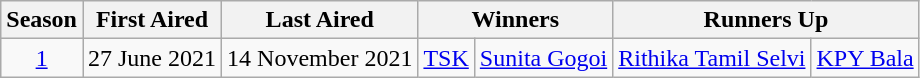<table class="wikitable" style="text-align:center;">
<tr>
<th>Season</th>
<th>First Aired</th>
<th>Last Aired</th>
<th colspan=2>Winners</th>
<th colspan=2>Runners Up</th>
</tr>
<tr>
<td><a href='#'>1</a></td>
<td>27 June 2021</td>
<td>14 November 2021</td>
<td><a href='#'>TSK</a></td>
<td><a href='#'>Sunita Gogoi</a></td>
<td><a href='#'>Rithika Tamil Selvi</a></td>
<td><a href='#'>KPY Bala</a></td>
</tr>
</table>
